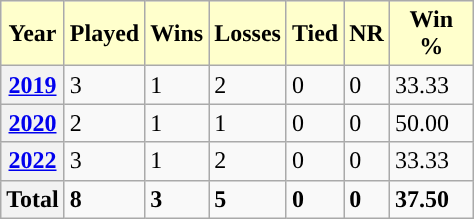<table class="wikitable" style="width:25%;">
<tr>
<th style="background:#ffc;">Year</th>
<th style="background:#ffc;">Played</th>
<th style="background:#ffc;">Wins</th>
<th style="background:#ffc;">Losses</th>
<th style="background:#ffc;">Tied</th>
<th style="background:#ffc;">NR</th>
<th style="background:#ffc;">Win %</th>
</tr>
<tr>
<th><a href='#'>2019</a></th>
<td>3</td>
<td>1</td>
<td>2</td>
<td>0</td>
<td>0</td>
<td>33.33</td>
</tr>
<tr>
<th><a href='#'>2020</a></th>
<td>2</td>
<td>1</td>
<td>1</td>
<td>0</td>
<td>0</td>
<td>50.00</td>
</tr>
<tr>
<th><a href='#'>2022</a></th>
<td>3</td>
<td>1</td>
<td>2</td>
<td>0</td>
<td>0</td>
<td>33.33</td>
</tr>
<tr>
<th>Total</th>
<td><strong>8</strong></td>
<td><strong>3</strong></td>
<td><strong>5</strong></td>
<td><strong>0</strong></td>
<td><strong>0</strong></td>
<td><strong>37.50</strong></td>
</tr>
</table>
